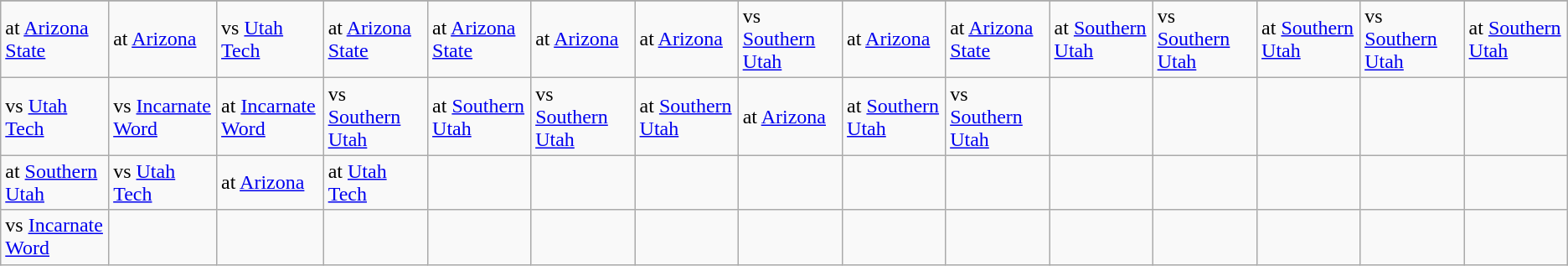<table class="wikitable">
<tr>
</tr>
<tr>
<td>at <a href='#'>Arizona State</a></td>
<td>at <a href='#'>Arizona</a></td>
<td>vs <a href='#'>Utah Tech</a></td>
<td>at <a href='#'>Arizona State</a></td>
<td>at <a href='#'>Arizona State</a></td>
<td>at <a href='#'>Arizona</a></td>
<td>at <a href='#'>Arizona</a></td>
<td>vs <a href='#'>Southern Utah</a></td>
<td>at <a href='#'>Arizona</a></td>
<td>at <a href='#'>Arizona State</a></td>
<td>at <a href='#'>Southern Utah</a></td>
<td>vs <a href='#'>Southern Utah</a></td>
<td>at <a href='#'>Southern Utah</a></td>
<td>vs <a href='#'>Southern Utah</a></td>
<td>at <a href='#'>Southern Utah</a></td>
</tr>
<tr>
<td>vs <a href='#'>Utah Tech</a></td>
<td>vs <a href='#'>Incarnate Word</a></td>
<td>at <a href='#'>Incarnate Word</a></td>
<td>vs <a href='#'>Southern Utah</a></td>
<td>at <a href='#'>Southern Utah</a></td>
<td>vs <a href='#'>Southern Utah</a></td>
<td>at <a href='#'>Southern Utah</a></td>
<td>at <a href='#'>Arizona</a></td>
<td>at <a href='#'>Southern Utah</a></td>
<td>vs <a href='#'>Southern Utah</a></td>
<td></td>
<td></td>
<td></td>
<td></td>
<td></td>
</tr>
<tr>
<td>at <a href='#'>Southern Utah</a></td>
<td>vs <a href='#'>Utah Tech</a></td>
<td>at <a href='#'>Arizona</a></td>
<td>at <a href='#'>Utah Tech</a></td>
<td></td>
<td></td>
<td></td>
<td></td>
<td></td>
<td></td>
<td></td>
<td></td>
<td></td>
<td></td>
<td></td>
</tr>
<tr>
<td>vs <a href='#'>Incarnate Word</a></td>
<td></td>
<td></td>
<td></td>
<td></td>
<td></td>
<td></td>
<td></td>
<td></td>
<td></td>
<td></td>
<td></td>
<td></td>
<td></td>
<td></td>
</tr>
</table>
